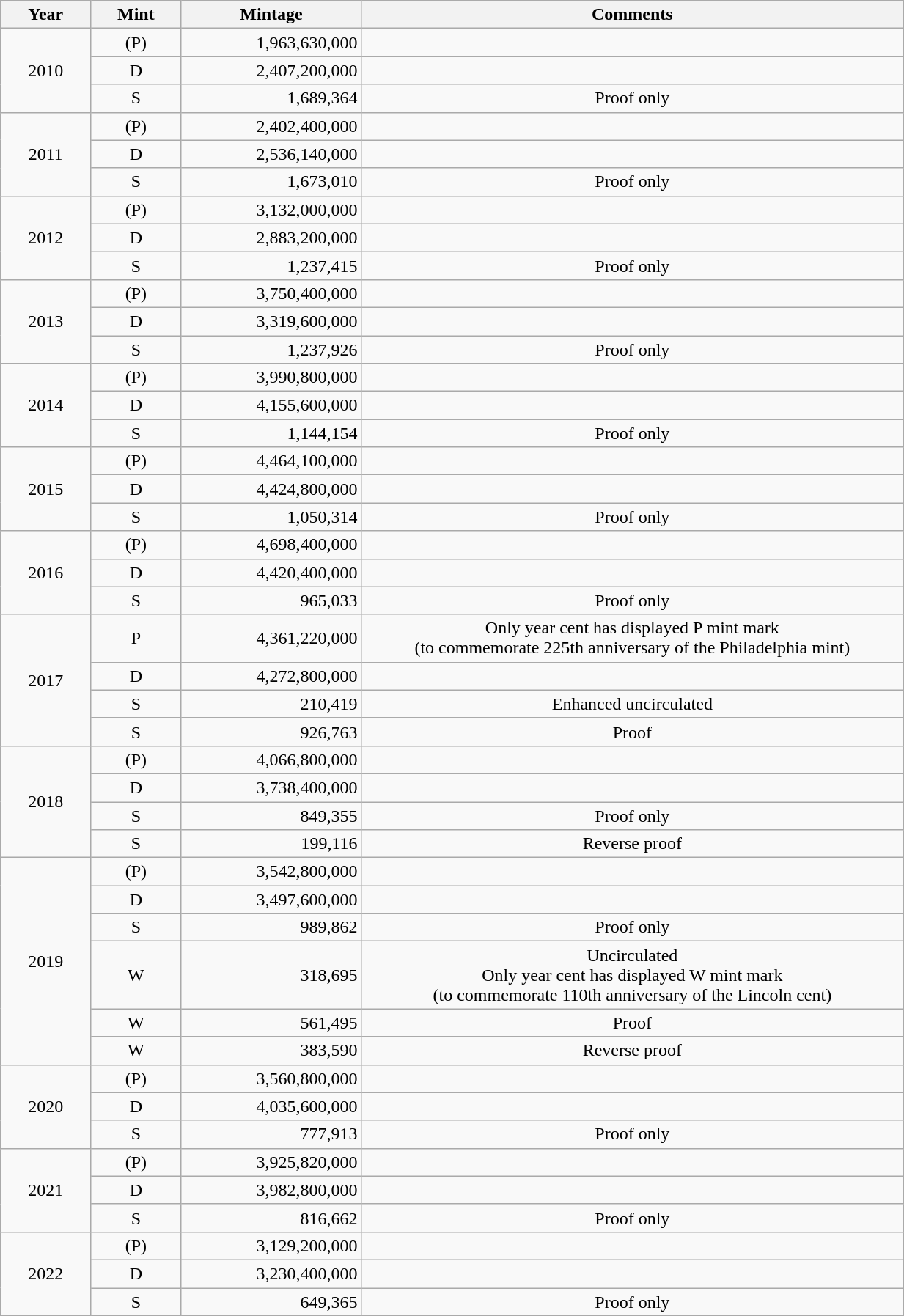<table class="wikitable sortable" style="min-width:65%; text-align:center;">
<tr>
<th width="10%">Year</th>
<th width="10%">Mint</th>
<th width="20%">Mintage</th>
<th width="60%">Comments</th>
</tr>
<tr>
<td rowspan="3">2010</td>
<td>(P)</td>
<td align="right">1,963,630,000</td>
<td></td>
</tr>
<tr>
<td>D</td>
<td align="right">2,407,200,000</td>
<td></td>
</tr>
<tr>
<td>S</td>
<td align="right">1,689,364</td>
<td>Proof only</td>
</tr>
<tr>
<td rowspan="3">2011</td>
<td>(P)</td>
<td align="right">2,402,400,000</td>
<td></td>
</tr>
<tr>
<td>D</td>
<td align="right">2,536,140,000</td>
<td></td>
</tr>
<tr>
<td>S</td>
<td align="right">1,673,010</td>
<td>Proof only</td>
</tr>
<tr>
<td rowspan="3">2012</td>
<td>(P)</td>
<td align="right">3,132,000,000</td>
<td></td>
</tr>
<tr>
<td>D</td>
<td align="right">2,883,200,000</td>
<td></td>
</tr>
<tr>
<td>S</td>
<td align="right">1,237,415</td>
<td>Proof only</td>
</tr>
<tr>
<td rowspan="3">2013</td>
<td>(P)</td>
<td align="right">3,750,400,000</td>
<td></td>
</tr>
<tr>
<td>D</td>
<td align="right">3,319,600,000</td>
<td></td>
</tr>
<tr>
<td>S</td>
<td align="right">1,237,926</td>
<td>Proof only</td>
</tr>
<tr>
<td rowspan="3">2014</td>
<td>(P)</td>
<td align="right">3,990,800,000</td>
<td></td>
</tr>
<tr>
<td>D</td>
<td align="right">4,155,600,000</td>
<td></td>
</tr>
<tr>
<td>S</td>
<td align="right">1,144,154</td>
<td>Proof only</td>
</tr>
<tr>
<td rowspan="3">2015</td>
<td>(P)</td>
<td align="right">4,464,100,000</td>
<td></td>
</tr>
<tr>
<td>D</td>
<td align="right">4,424,800,000</td>
<td></td>
</tr>
<tr>
<td>S</td>
<td align="right">1,050,314</td>
<td>Proof only</td>
</tr>
<tr>
<td rowspan="3">2016</td>
<td>(P)</td>
<td align="right">4,698,400,000</td>
<td></td>
</tr>
<tr>
<td>D</td>
<td align="right">4,420,400,000</td>
<td></td>
</tr>
<tr>
<td>S</td>
<td align="right">965,033</td>
<td>Proof only</td>
</tr>
<tr>
<td rowspan="4">2017</td>
<td>P</td>
<td align="right">4,361,220,000</td>
<td>Only year cent has displayed P mint mark<br>(to commemorate 225th anniversary of the Philadelphia mint)</td>
</tr>
<tr>
<td>D</td>
<td align="right">4,272,800,000</td>
<td></td>
</tr>
<tr>
<td>S</td>
<td align="right">210,419</td>
<td>Enhanced uncirculated</td>
</tr>
<tr>
<td>S</td>
<td align="right">926,763</td>
<td>Proof</td>
</tr>
<tr>
<td rowspan="4">2018</td>
<td>(P)</td>
<td align="right">4,066,800,000</td>
<td></td>
</tr>
<tr>
<td>D</td>
<td align="right">3,738,400,000</td>
<td></td>
</tr>
<tr>
<td>S</td>
<td align="right">849,355</td>
<td>Proof only</td>
</tr>
<tr>
<td>S</td>
<td align="right">199,116</td>
<td>Reverse proof</td>
</tr>
<tr>
<td rowspan="6">2019</td>
<td>(P)</td>
<td align="right">3,542,800,000</td>
<td></td>
</tr>
<tr>
<td>D</td>
<td align="right">3,497,600,000</td>
<td></td>
</tr>
<tr>
<td>S</td>
<td align="right">989,862</td>
<td>Proof only</td>
</tr>
<tr>
<td>W</td>
<td align="right">318,695</td>
<td>Uncirculated<br>Only year cent has displayed W mint mark<br>(to commemorate 110th anniversary of the Lincoln cent)</td>
</tr>
<tr>
<td>W</td>
<td align="right">561,495</td>
<td>Proof</td>
</tr>
<tr>
<td>W</td>
<td align="right">383,590</td>
<td>Reverse proof</td>
</tr>
<tr>
<td rowspan="3">2020</td>
<td>(P)</td>
<td align="right">3,560,800,000</td>
<td></td>
</tr>
<tr>
<td>D</td>
<td align="right">4,035,600,000</td>
<td></td>
</tr>
<tr>
<td>S</td>
<td align="right">777,913</td>
<td>Proof only</td>
</tr>
<tr>
<td rowspan="3">2021</td>
<td>(P)</td>
<td align="right">3,925,820,000</td>
<td></td>
</tr>
<tr>
<td>D</td>
<td align="right">3,982,800,000</td>
<td></td>
</tr>
<tr>
<td>S</td>
<td align="right">816,662</td>
<td>Proof only</td>
</tr>
<tr>
<td rowspan="3">2022</td>
<td>(P)</td>
<td align="right">3,129,200,000</td>
<td></td>
</tr>
<tr>
<td>D</td>
<td align="right">3,230,400,000</td>
<td></td>
</tr>
<tr>
<td>S</td>
<td align="right">649,365</td>
<td>Proof only</td>
</tr>
<tr>
</tr>
</table>
